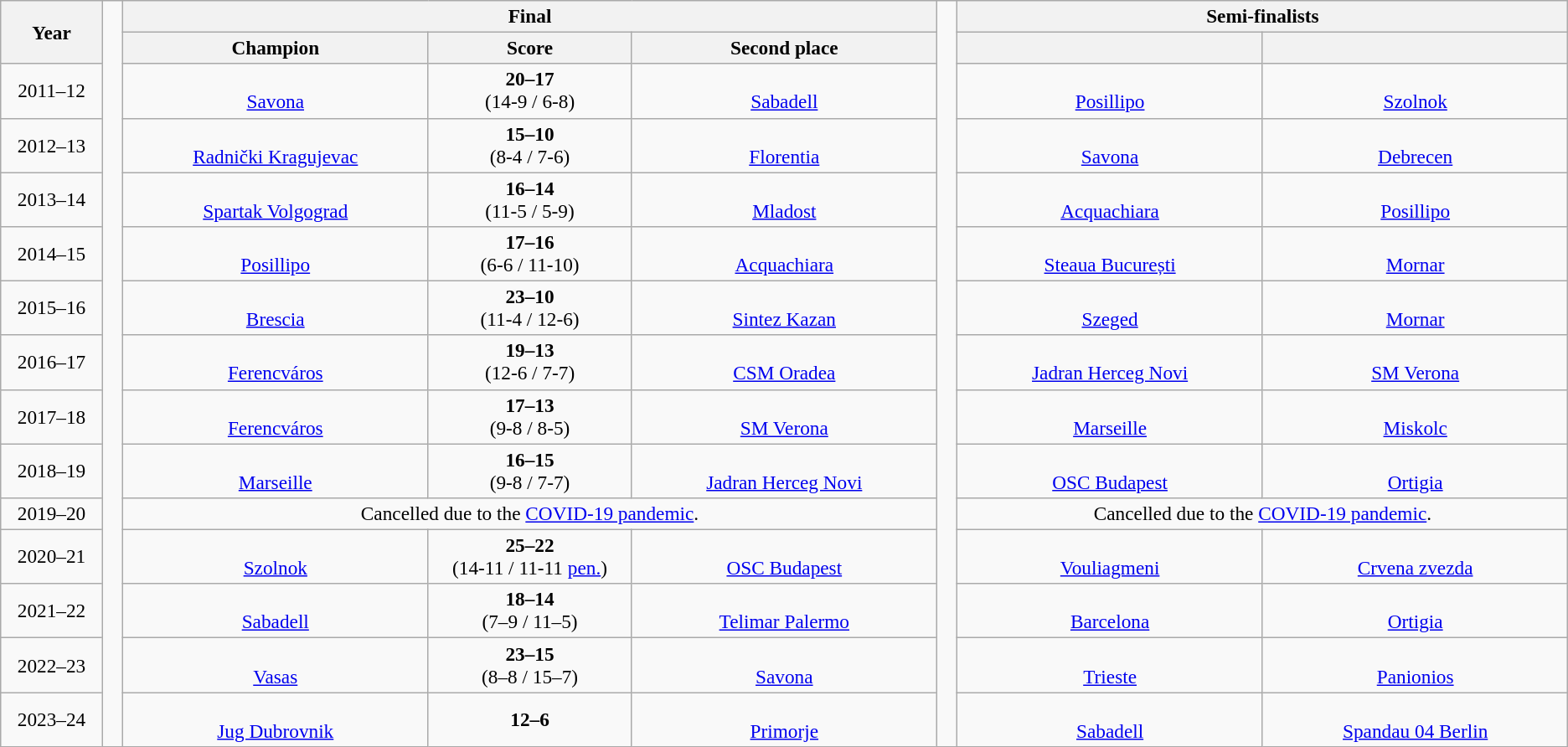<table class="wikitable" style="font-size: 97%; text-align: center;">
<tr>
<th rowspan="2" style="width:5%;">Year</th>
<td style="width:1%;" rowspan="15"></td>
<th colspan=3>Final</th>
<td style="width:1%;" rowspan="15"></td>
<th colspan=2>Semi-finalists</th>
</tr>
<tr>
<th width=15%>Champion</th>
<th width=10%>Score</th>
<th width=15%>Second place</th>
<th width=15%></th>
<th width=15%></th>
</tr>
<tr>
<td>2011–12<br></td>
<td><br> <a href='#'>Savona</a></td>
<td><strong>20–17</strong> <br> (14-9 / 6-8)</td>
<td><br> <a href='#'>Sabadell</a></td>
<td><br> <a href='#'>Posillipo</a></td>
<td><br> <a href='#'>Szolnok</a></td>
</tr>
<tr>
<td>2012–13<br></td>
<td><br> <a href='#'>Radnički Kragujevac</a></td>
<td><strong>15–10</strong> <br> (8-4 / 7-6)</td>
<td><br> <a href='#'>Florentia</a></td>
<td><br> <a href='#'>Savona</a></td>
<td><br> <a href='#'>Debrecen</a></td>
</tr>
<tr>
<td>2013–14<br></td>
<td><br> <a href='#'>Spartak Volgograd</a></td>
<td><strong>16–14</strong> <br> (11-5 / 5-9)</td>
<td><br> <a href='#'>Mladost</a></td>
<td><br> <a href='#'>Acquachiara</a></td>
<td><br> <a href='#'>Posillipo</a></td>
</tr>
<tr>
<td>2014–15<br></td>
<td><br> <a href='#'>Posillipo</a></td>
<td><strong>17–16</strong> <br> (6-6 / 11-10)</td>
<td><br> <a href='#'>Acquachiara</a></td>
<td><br> <a href='#'>Steaua București</a></td>
<td><br> <a href='#'>Mornar</a></td>
</tr>
<tr>
<td>2015–16<br></td>
<td><br> <a href='#'>Brescia</a></td>
<td><strong>23–10</strong> <br> (11-4 / 12-6)</td>
<td><br> <a href='#'>Sintez Kazan</a></td>
<td><br> <a href='#'>Szeged</a></td>
<td><br> <a href='#'>Mornar</a></td>
</tr>
<tr>
<td>2016–17<br></td>
<td><br> <a href='#'>Ferencváros</a></td>
<td><strong>19–13</strong> <br> (12-6 / 7-7)</td>
<td><br> <a href='#'>CSM Oradea</a></td>
<td><br> <a href='#'>Jadran Herceg Novi</a></td>
<td><br> <a href='#'>SM Verona</a></td>
</tr>
<tr>
<td>2017–18<br></td>
<td><br> <a href='#'>Ferencváros</a></td>
<td><strong>17–13</strong> <br> (9-8 / 8-5)</td>
<td><br> <a href='#'>SM Verona</a></td>
<td><br> <a href='#'>Marseille</a></td>
<td><br> <a href='#'>Miskolc</a></td>
</tr>
<tr>
<td>2018–19<br></td>
<td><br> <a href='#'>Marseille</a></td>
<td><strong>16–15</strong> <br> (9-8 / 7-7)</td>
<td><br> <a href='#'>Jadran Herceg Novi</a></td>
<td><br> <a href='#'>OSC Budapest</a></td>
<td><br> <a href='#'>Ortigia</a></td>
</tr>
<tr>
<td>2019–20<br></td>
<td colspan=3 align=center>Cancelled due to the <a href='#'>COVID-19 pandemic</a>.</td>
<td colspan=2 align=center>Cancelled due to the <a href='#'>COVID-19 pandemic</a>.</td>
</tr>
<tr>
<td>2020–21<br></td>
<td><br> <a href='#'>Szolnok</a></td>
<td><strong>25–22</strong> <br> (14-11 / 11-11 <a href='#'>pen.</a>)</td>
<td><br> <a href='#'>OSC Budapest</a></td>
<td><br> <a href='#'>Vouliagmeni</a></td>
<td><br> <a href='#'>Crvena zvezda</a></td>
</tr>
<tr>
<td>2021–22<br></td>
<td><br> <a href='#'>Sabadell</a></td>
<td><strong>18–14</strong> <br> (7–9 / 11–5)</td>
<td><br> <a href='#'>Telimar Palermo</a></td>
<td><br> <a href='#'>Barcelona</a></td>
<td><br> <a href='#'>Ortigia</a></td>
</tr>
<tr>
<td>2022–23<br></td>
<td><br> <a href='#'>Vasas</a></td>
<td><strong>23–15</strong> <br> (8–8 / 15–7)</td>
<td><br> <a href='#'>Savona</a></td>
<td><br> <a href='#'>Trieste</a></td>
<td><br> <a href='#'>Panionios</a></td>
</tr>
<tr>
<td>2023–24<br></td>
<td><br> <a href='#'>Jug Dubrovnik</a></td>
<td><strong>12–6</strong></td>
<td><br> <a href='#'>Primorje</a></td>
<td><br> <a href='#'>Sabadell</a></td>
<td><br> <a href='#'>Spandau 04 Berlin</a></td>
</tr>
</table>
